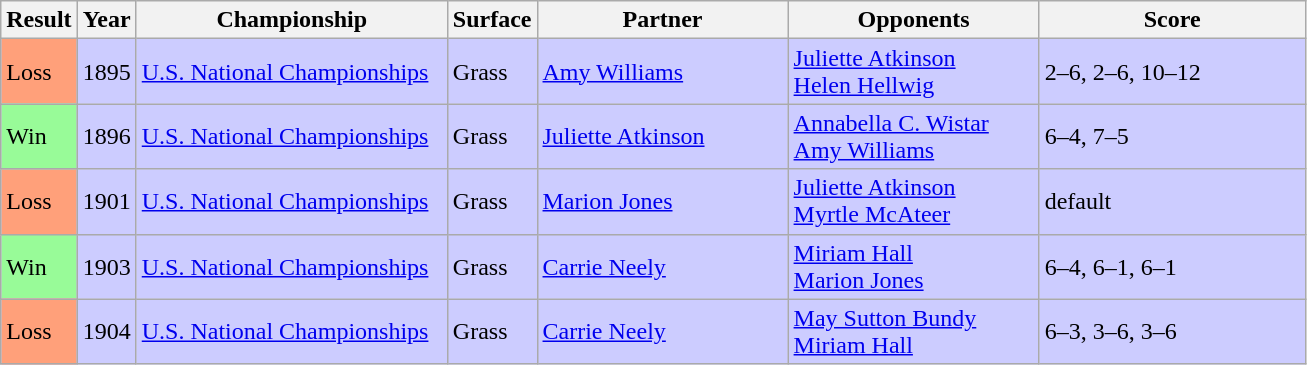<table class="sortable wikitable">
<tr>
<th style="width:40px">Result</th>
<th style="width:30px">Year</th>
<th style="width:200px">Championship</th>
<th style="width:50px">Surface</th>
<th style="width:160px">Partner</th>
<th style="width:160px">Opponents</th>
<th style="width:170px" class="unsortable">Score</th>
</tr>
<tr style="background:#ccf;">
<td style="background:#ffa07a;">Loss</td>
<td>1895</td>
<td><a href='#'>U.S. National Championships</a></td>
<td>Grass</td>
<td> <a href='#'>Amy Williams</a></td>
<td> <a href='#'>Juliette Atkinson</a><br> <a href='#'>Helen Hellwig</a></td>
<td>2–6, 2–6, 10–12</td>
</tr>
<tr style="background:#ccf;">
<td style="background:#98fb98;">Win</td>
<td>1896</td>
<td><a href='#'>U.S. National Championships</a></td>
<td>Grass</td>
<td> <a href='#'>Juliette Atkinson</a></td>
<td> <a href='#'>Annabella C. Wistar</a> <br> <a href='#'>Amy Williams</a></td>
<td>6–4,  7–5</td>
</tr>
<tr style="background:#ccf;">
<td style="background:#ffa07a;">Loss</td>
<td>1901</td>
<td><a href='#'>U.S. National Championships</a></td>
<td>Grass</td>
<td> <a href='#'>Marion Jones</a></td>
<td> <a href='#'>Juliette Atkinson</a><br> <a href='#'>Myrtle McAteer</a></td>
<td>default</td>
</tr>
<tr style="background:#ccf;">
<td style="background:#98fb98;">Win</td>
<td>1903</td>
<td><a href='#'>U.S. National Championships</a></td>
<td>Grass</td>
<td> <a href='#'>Carrie Neely</a></td>
<td> <a href='#'>Miriam Hall</a> <br> <a href='#'>Marion Jones</a></td>
<td>6–4, 6–1, 6–1</td>
</tr>
<tr style="background:#ccf;">
<td style="background:#ffa07a;">Loss</td>
<td>1904</td>
<td><a href='#'>U.S. National Championships</a></td>
<td>Grass</td>
<td> <a href='#'>Carrie Neely</a></td>
<td>  <a href='#'>May Sutton Bundy</a><br>   <a href='#'>Miriam Hall</a></td>
<td>6–3, 3–6, 3–6</td>
</tr>
</table>
